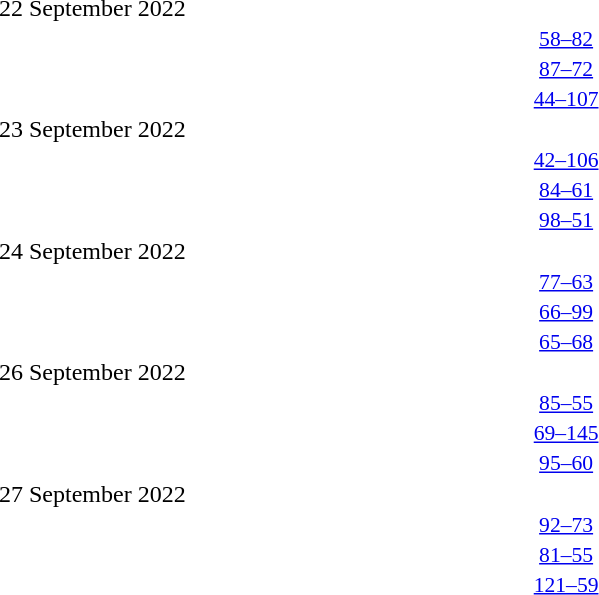<table style="width:100%;" cellspacing="1">
<tr>
<th width=25%></th>
<th width=2%></th>
<th width=6%></th>
<th width=2%></th>
<th width=25%></th>
</tr>
<tr>
<td>22 September 2022</td>
</tr>
<tr style=font-size:90%>
<td align=right></td>
<td></td>
<td align=center><a href='#'>58–82</a></td>
<td></td>
<td></td>
<td></td>
</tr>
<tr style=font-size:90%>
<td align=right></td>
<td></td>
<td align=center><a href='#'>87–72</a></td>
<td></td>
<td></td>
<td></td>
</tr>
<tr style=font-size:90%>
<td align=right></td>
<td></td>
<td align=center><a href='#'>44–107</a></td>
<td></td>
<td></td>
<td></td>
</tr>
<tr>
<td>23 September 2022</td>
</tr>
<tr style=font-size:90%>
<td align=right></td>
<td></td>
<td align=center><a href='#'>42–106</a></td>
<td></td>
<td></td>
<td></td>
</tr>
<tr style=font-size:90%>
<td align=right></td>
<td></td>
<td align=center><a href='#'>84–61</a></td>
<td></td>
<td></td>
<td></td>
</tr>
<tr style=font-size:90%>
<td align=right></td>
<td></td>
<td align=center><a href='#'>98–51</a></td>
<td></td>
<td></td>
<td></td>
</tr>
<tr>
<td>24 September 2022</td>
</tr>
<tr style=font-size:90%>
<td align=right></td>
<td></td>
<td align=center><a href='#'>77–63</a></td>
<td></td>
<td></td>
<td></td>
</tr>
<tr style=font-size:90%>
<td align=right></td>
<td></td>
<td align=center><a href='#'>66–99</a></td>
<td></td>
<td></td>
<td></td>
</tr>
<tr style=font-size:90%>
<td align=right></td>
<td></td>
<td align=center><a href='#'>65–68</a></td>
<td></td>
<td></td>
<td></td>
</tr>
<tr>
<td>26 September 2022</td>
</tr>
<tr style=font-size:90%>
<td align=right></td>
<td></td>
<td align=center><a href='#'>85–55</a></td>
<td></td>
<td></td>
<td></td>
</tr>
<tr style=font-size:90%>
<td align=right></td>
<td></td>
<td align=center><a href='#'>69–145</a></td>
<td></td>
<td></td>
<td></td>
</tr>
<tr style=font-size:90%>
<td align=right></td>
<td></td>
<td align=center><a href='#'>95–60</a></td>
<td></td>
<td></td>
<td></td>
</tr>
<tr>
<td>27 September 2022</td>
</tr>
<tr style=font-size:90%>
<td align=right></td>
<td></td>
<td align=center><a href='#'>92–73</a></td>
<td></td>
<td></td>
<td></td>
</tr>
<tr style=font-size:90%>
<td align=right></td>
<td></td>
<td align=center><a href='#'>81–55</a></td>
<td></td>
<td></td>
<td></td>
</tr>
<tr style=font-size:90%>
<td align=right></td>
<td></td>
<td align=center><a href='#'>121–59</a></td>
<td></td>
<td></td>
<td></td>
</tr>
</table>
